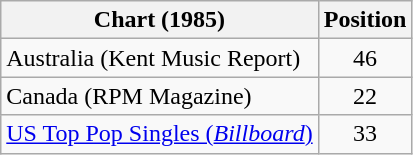<table class="wikitable">
<tr>
<th>Chart (1985)</th>
<th>Position</th>
</tr>
<tr>
<td>Australia (Kent Music Report)</td>
<td align="center">46</td>
</tr>
<tr>
<td>Canada (RPM Magazine)</td>
<td align="center">22</td>
</tr>
<tr>
<td><a href='#'>US Top Pop Singles (<em>Billboard</em>)</a></td>
<td align="center">33</td>
</tr>
</table>
